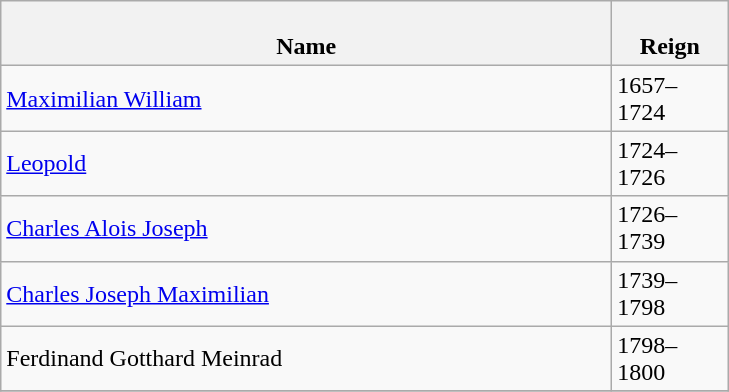<table class="wikitable">
<tr>
<th width=400px><br>Name</th>
<th width=70px><br>Reign</th>
</tr>
<tr>
<td><a href='#'>Maximilian William</a></td>
<td>1657–1724</td>
</tr>
<tr>
<td><a href='#'>Leopold</a></td>
<td>1724–1726</td>
</tr>
<tr>
<td><a href='#'>Charles Alois Joseph</a></td>
<td>1726–1739</td>
</tr>
<tr>
<td><a href='#'>Charles Joseph Maximilian</a></td>
<td>1739–1798</td>
</tr>
<tr>
<td>Ferdinand Gotthard Meinrad</td>
<td>1798–1800</td>
</tr>
<tr>
</tr>
</table>
